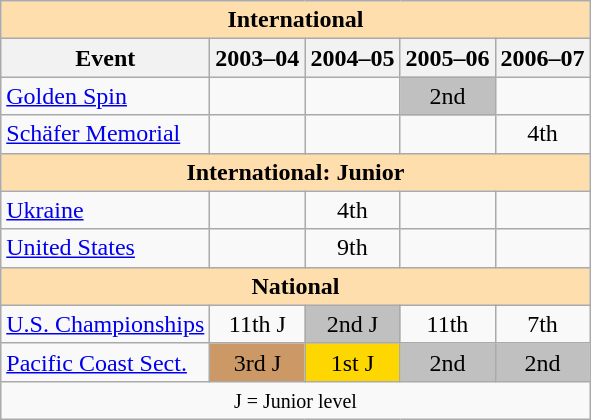<table class="wikitable" style="text-align:center">
<tr>
<th style="background-color: #ffdead; " colspan=5 align=center>International</th>
</tr>
<tr>
<th>Event</th>
<th>2003–04</th>
<th>2004–05</th>
<th>2005–06</th>
<th>2006–07</th>
</tr>
<tr>
<td align=left><a href='#'>Golden Spin</a></td>
<td></td>
<td></td>
<td bgcolor=silver>2nd</td>
<td></td>
</tr>
<tr>
<td align=left><a href='#'>Schäfer Memorial</a></td>
<td></td>
<td></td>
<td></td>
<td>4th</td>
</tr>
<tr>
<th style="background-color: #ffdead; " colspan=5 align=center>International: Junior</th>
</tr>
<tr>
<td align=left> <a href='#'>Ukraine</a></td>
<td></td>
<td>4th</td>
<td></td>
<td></td>
</tr>
<tr>
<td align=left> <a href='#'>United States</a></td>
<td></td>
<td>9th</td>
<td></td>
<td></td>
</tr>
<tr>
<th style="background-color: #ffdead; " colspan=5 align=center>National</th>
</tr>
<tr>
<td align=left><a href='#'>U.S. Championships</a></td>
<td>11th J</td>
<td bgcolor=silver>2nd J</td>
<td>11th</td>
<td>7th</td>
</tr>
<tr>
<td align=left><a href='#'>Pacific Coast Sect.</a></td>
<td bgcolor=cc9966>3rd J</td>
<td bgcolor=gold>1st J</td>
<td bgcolor=silver>2nd</td>
<td bgcolor=silver>2nd</td>
</tr>
<tr>
<td colspan=5 align=center><small> J = Junior level </small></td>
</tr>
</table>
